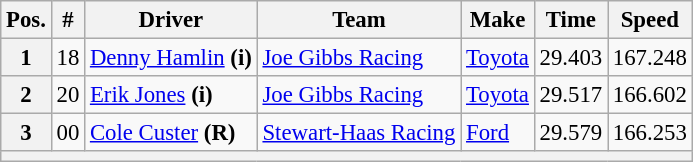<table class="wikitable" style="font-size:95%">
<tr>
<th>Pos.</th>
<th>#</th>
<th>Driver</th>
<th>Team</th>
<th>Make</th>
<th>Time</th>
<th>Speed</th>
</tr>
<tr>
<th>1</th>
<td>18</td>
<td><a href='#'>Denny Hamlin</a> <strong>(i)</strong></td>
<td><a href='#'>Joe Gibbs Racing</a></td>
<td><a href='#'>Toyota</a></td>
<td>29.403</td>
<td>167.248</td>
</tr>
<tr>
<th>2</th>
<td>20</td>
<td><a href='#'>Erik Jones</a> <strong>(i)</strong></td>
<td><a href='#'>Joe Gibbs Racing</a></td>
<td><a href='#'>Toyota</a></td>
<td>29.517</td>
<td>166.602</td>
</tr>
<tr>
<th>3</th>
<td>00</td>
<td><a href='#'>Cole Custer</a> <strong>(R)</strong></td>
<td><a href='#'>Stewart-Haas Racing</a></td>
<td><a href='#'>Ford</a></td>
<td>29.579</td>
<td>166.253</td>
</tr>
<tr>
<th colspan="7"></th>
</tr>
</table>
